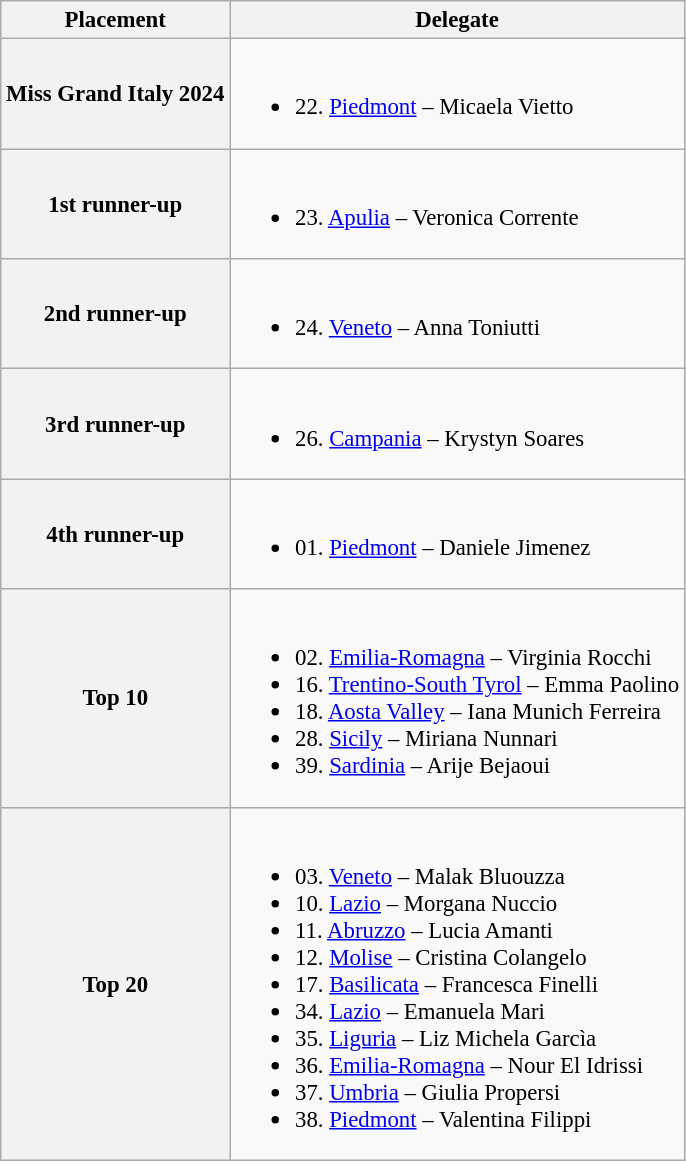<table class="wikitable" style="font-size: 95%;">
<tr>
<th>Placement</th>
<th>Delegate</th>
</tr>
<tr>
<th>Miss Grand Italy 2024</th>
<td><br><ul><li>22. <a href='#'>Piedmont</a> – Micaela Vietto</li></ul></td>
</tr>
<tr>
<th>1st runner-up</th>
<td><br><ul><li>23. <a href='#'>Apulia</a> – Veronica Corrente</li></ul></td>
</tr>
<tr>
<th>2nd runner-up</th>
<td><br><ul><li>24. <a href='#'>Veneto</a> – Anna Toniutti</li></ul></td>
</tr>
<tr>
<th>3rd runner-up</th>
<td><br><ul><li>26. <a href='#'>Campania</a> – Krystyn Soares</li></ul></td>
</tr>
<tr>
<th>4th runner-up</th>
<td><br><ul><li>01. <a href='#'>Piedmont</a> – Daniele Jimenez</li></ul></td>
</tr>
<tr>
<th>Top 10</th>
<td><br><ul><li>02. <a href='#'>Emilia-Romagna</a> – Virginia Rocchi</li><li>16. <a href='#'>Trentino-South Tyrol</a> – Emma Paolino</li><li>18. <a href='#'>Aosta Valley</a> – Iana Munich Ferreira</li><li>28. <a href='#'>Sicily</a> – Miriana Nunnari</li><li>39. <a href='#'>Sardinia</a> – Arije Bejaoui</li></ul></td>
</tr>
<tr>
<th>Top 20</th>
<td><br><ul><li>03. <a href='#'>Veneto</a> – Malak Bluouzza</li><li>10. <a href='#'>Lazio</a> – Morgana Nuccio</li><li>11. <a href='#'>Abruzzo</a> – Lucia Amanti</li><li>12. <a href='#'>Molise</a>	– Cristina Colangelo</li><li>17. <a href='#'>Basilicata</a>	– Francesca Finelli</li><li>34. <a href='#'>Lazio</a> – Emanuela Mari</li><li>35. <a href='#'>Liguria</a> – Liz Michela Garcìa</li><li>36. <a href='#'>Emilia-Romagna</a> – Nour El Idrissi</li><li>37. <a href='#'>Umbria</a>	– Giulia Propersi</li><li>38. <a href='#'>Piedmont</a> – Valentina Filippi</li></ul></td>
</tr>
</table>
